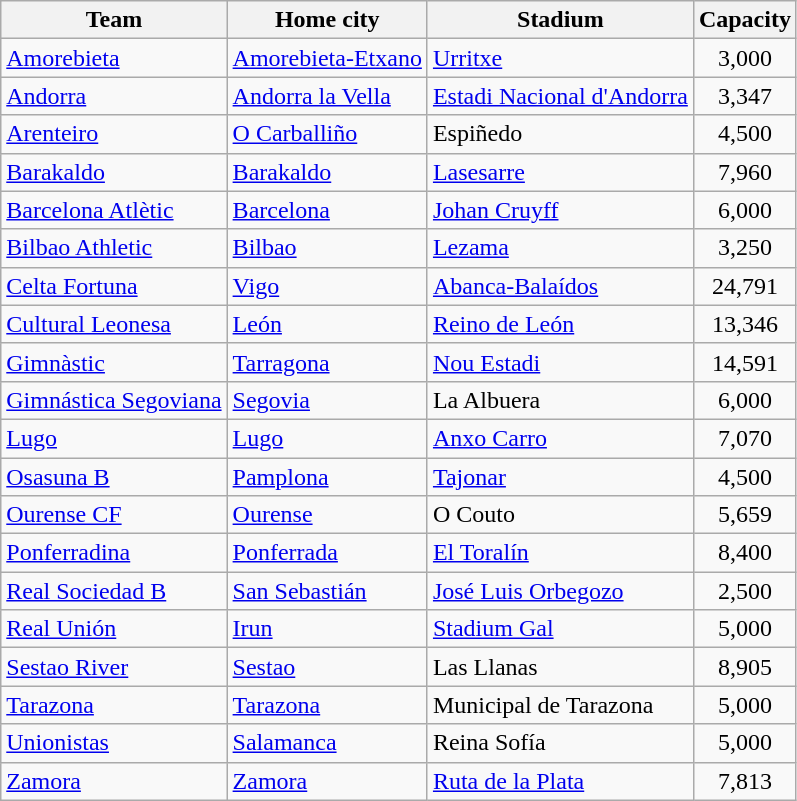<table class="wikitable sortable">
<tr>
<th>Team</th>
<th>Home city</th>
<th>Stadium</th>
<th>Capacity</th>
</tr>
<tr>
<td><a href='#'>Amorebieta</a></td>
<td><a href='#'>Amorebieta-Etxano</a></td>
<td><a href='#'>Urritxe</a></td>
<td align=center>3,000</td>
</tr>
<tr>
<td><a href='#'>Andorra</a></td>
<td> <a href='#'>Andorra la Vella</a></td>
<td><a href='#'>Estadi Nacional d'Andorra</a></td>
<td align="center">3,347</td>
</tr>
<tr>
<td><a href='#'>Arenteiro</a></td>
<td><a href='#'>O Carballiño</a></td>
<td>Espiñedo</td>
<td align=center>4,500</td>
</tr>
<tr>
<td><a href='#'>Barakaldo</a></td>
<td><a href='#'>Barakaldo</a></td>
<td><a href='#'>Lasesarre</a></td>
<td align=center>7,960</td>
</tr>
<tr>
<td><a href='#'>Barcelona Atlètic</a></td>
<td><a href='#'>Barcelona</a></td>
<td><a href='#'>Johan Cruyff</a></td>
<td align=center>6,000</td>
</tr>
<tr>
<td><a href='#'>Bilbao Athletic</a></td>
<td><a href='#'>Bilbao</a></td>
<td><a href='#'>Lezama</a></td>
<td align=center>3,250</td>
</tr>
<tr>
<td><a href='#'>Celta Fortuna</a></td>
<td><a href='#'>Vigo</a></td>
<td><a href='#'>Abanca-Balaídos</a></td>
<td align=center>24,791</td>
</tr>
<tr>
<td><a href='#'>Cultural Leonesa</a></td>
<td><a href='#'>León</a></td>
<td><a href='#'>Reino de León</a></td>
<td align=center>13,346</td>
</tr>
<tr>
<td><a href='#'>Gimnàstic</a></td>
<td><a href='#'>Tarragona</a></td>
<td><a href='#'>Nou Estadi</a></td>
<td align="center">14,591</td>
</tr>
<tr>
<td><a href='#'>Gimnástica Segoviana</a></td>
<td><a href='#'>Segovia</a></td>
<td>La Albuera</td>
<td align=center>6,000</td>
</tr>
<tr>
<td><a href='#'>Lugo</a></td>
<td><a href='#'>Lugo</a></td>
<td><a href='#'>Anxo Carro</a></td>
<td align="center">7,070</td>
</tr>
<tr>
<td><a href='#'>Osasuna B</a></td>
<td><a href='#'>Pamplona</a></td>
<td><a href='#'>Tajonar</a></td>
<td align=center>4,500</td>
</tr>
<tr>
<td><a href='#'>Ourense CF</a></td>
<td><a href='#'>Ourense</a></td>
<td>O Couto</td>
<td align=center>5,659</td>
</tr>
<tr>
<td><a href='#'>Ponferradina</a></td>
<td><a href='#'>Ponferrada</a></td>
<td><a href='#'>El Toralín</a></td>
<td align="center">8,400</td>
</tr>
<tr>
<td><a href='#'>Real Sociedad B</a></td>
<td><a href='#'>San Sebastián</a></td>
<td><a href='#'>José Luis Orbegozo</a></td>
<td align=center>2,500</td>
</tr>
<tr>
<td><a href='#'>Real Unión</a></td>
<td><a href='#'>Irun</a></td>
<td><a href='#'>Stadium Gal</a></td>
<td align=center>5,000</td>
</tr>
<tr>
<td><a href='#'>Sestao River</a></td>
<td><a href='#'>Sestao</a></td>
<td>Las Llanas</td>
<td align=center>8,905</td>
</tr>
<tr>
<td><a href='#'>Tarazona</a></td>
<td><a href='#'>Tarazona</a></td>
<td>Municipal de Tarazona</td>
<td align=center>5,000</td>
</tr>
<tr>
<td><a href='#'>Unionistas</a></td>
<td><a href='#'>Salamanca</a></td>
<td>Reina Sofía</td>
<td align=center>5,000</td>
</tr>
<tr>
<td><a href='#'>Zamora</a></td>
<td><a href='#'>Zamora</a></td>
<td><a href='#'>Ruta de la Plata</a></td>
<td align=center>7,813</td>
</tr>
</table>
